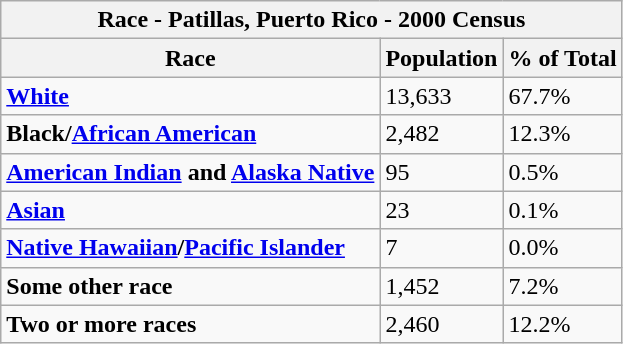<table class="wikitable">
<tr>
<th colspan=3>Race - Patillas, Puerto Rico - 2000 Census</th>
</tr>
<tr ---->
<th>Race</th>
<th>Population</th>
<th>% of Total</th>
</tr>
<tr ---->
<td><strong><a href='#'>White</a></strong></td>
<td>13,633</td>
<td>67.7%</td>
</tr>
<tr ---->
<td><strong>Black/<a href='#'>African American</a></strong></td>
<td>2,482</td>
<td>12.3%</td>
</tr>
<tr ---->
<td><strong><a href='#'>American Indian</a> and <a href='#'>Alaska Native</a></strong></td>
<td>95</td>
<td>0.5%</td>
</tr>
<tr ---->
<td><strong><a href='#'>Asian</a></strong></td>
<td>23</td>
<td>0.1%</td>
</tr>
<tr ---->
<td><strong><a href='#'>Native Hawaiian</a>/<a href='#'>Pacific Islander</a></strong></td>
<td>7</td>
<td>0.0%</td>
</tr>
<tr ---->
<td><strong>Some other race</strong></td>
<td>1,452</td>
<td>7.2%</td>
</tr>
<tr ---->
<td><strong>Two or more races</strong></td>
<td>2,460</td>
<td>12.2%</td>
</tr>
</table>
